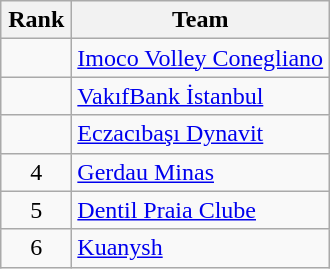<table class="wikitable" style="text-align:center;">
<tr>
<th width=40>Rank</th>
<th>Team</th>
</tr>
<tr>
<td></td>
<td style="text-align:left;"> <a href='#'>Imoco Volley Conegliano</a></td>
</tr>
<tr>
<td></td>
<td style="text-align:left;"> <a href='#'>VakıfBank İstanbul</a></td>
</tr>
<tr>
<td></td>
<td style="text-align:left;"> <a href='#'>Eczacıbaşı Dynavit</a></td>
</tr>
<tr>
<td>4</td>
<td style="text-align:left;"> <a href='#'>Gerdau Minas</a></td>
</tr>
<tr>
<td>5</td>
<td style="text-align:left;"> <a href='#'>Dentil Praia Clube</a></td>
</tr>
<tr>
<td>6</td>
<td style="text-align:left;"> <a href='#'>Kuanysh</a></td>
</tr>
</table>
